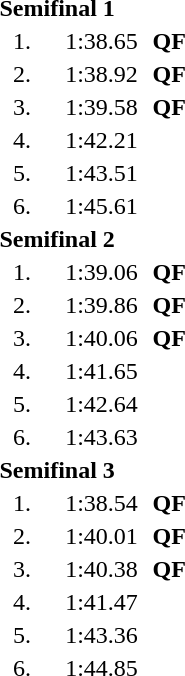<table style="text-align:center">
<tr>
<td colspan=4 align=left><strong>Semifinal 1</strong></td>
</tr>
<tr>
<td width=30>1.</td>
<td align=left></td>
<td width=60>1:38.65</td>
<td><strong>QF</strong></td>
</tr>
<tr>
<td>2.</td>
<td align=left></td>
<td>1:38.92</td>
<td><strong>QF</strong></td>
</tr>
<tr>
<td>3.</td>
<td align=left></td>
<td>1:39.58</td>
<td><strong>QF</strong></td>
</tr>
<tr>
<td>4.</td>
<td align=left></td>
<td>1:42.21</td>
<td></td>
</tr>
<tr>
<td>5.</td>
<td align=left></td>
<td>1:43.51</td>
<td></td>
</tr>
<tr>
<td>6.</td>
<td align=left></td>
<td>1:45.61</td>
<td></td>
</tr>
<tr>
<td colspan=4 align=left><strong>Semifinal 2</strong></td>
</tr>
<tr>
<td width=30>1.</td>
<td align=left></td>
<td width=60>1:39.06</td>
<td><strong>QF</strong></td>
</tr>
<tr>
<td>2.</td>
<td align=left></td>
<td>1:39.86</td>
<td><strong>QF</strong></td>
</tr>
<tr>
<td>3.</td>
<td align=left></td>
<td>1:40.06</td>
<td><strong>QF</strong></td>
</tr>
<tr>
<td>4.</td>
<td align=left></td>
<td>1:41.65</td>
<td></td>
</tr>
<tr>
<td>5.</td>
<td align=left></td>
<td>1:42.64</td>
<td></td>
</tr>
<tr>
<td>6.</td>
<td align=left></td>
<td>1:43.63</td>
<td></td>
</tr>
<tr>
<td colspan=4 align=left><strong>Semifinal 3</strong></td>
</tr>
<tr>
<td width=30>1.</td>
<td align=left></td>
<td width=60>1:38.54</td>
<td><strong>QF</strong></td>
</tr>
<tr>
<td>2.</td>
<td align=left></td>
<td>1:40.01</td>
<td><strong>QF</strong></td>
</tr>
<tr>
<td>3.</td>
<td align=left></td>
<td>1:40.38</td>
<td><strong>QF</strong></td>
</tr>
<tr>
<td>4.</td>
<td align=left></td>
<td>1:41.47</td>
<td></td>
</tr>
<tr>
<td>5.</td>
<td align=left></td>
<td>1:43.36</td>
<td></td>
</tr>
<tr>
<td>6.</td>
<td align=left></td>
<td>1:44.85</td>
<td></td>
</tr>
</table>
